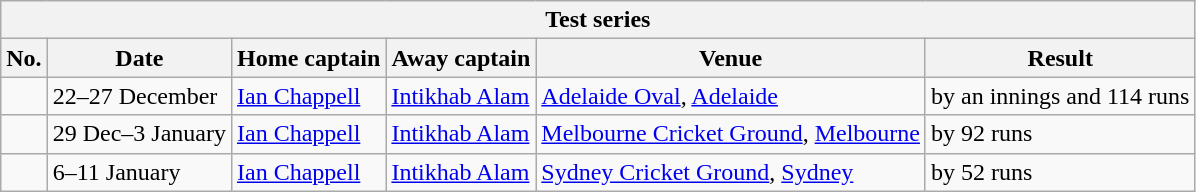<table class="wikitable">
<tr>
<th colspan="9">Test series</th>
</tr>
<tr>
<th>No.</th>
<th>Date</th>
<th>Home captain</th>
<th>Away captain</th>
<th>Venue</th>
<th>Result</th>
</tr>
<tr>
<td></td>
<td>22–27 December</td>
<td><a href='#'>Ian Chappell</a></td>
<td><a href='#'>Intikhab Alam</a></td>
<td><a href='#'>Adelaide Oval</a>, <a href='#'>Adelaide</a></td>
<td> by an innings and 114 runs</td>
</tr>
<tr>
<td></td>
<td>29 Dec–3 January</td>
<td><a href='#'>Ian Chappell</a></td>
<td><a href='#'>Intikhab Alam</a></td>
<td><a href='#'>Melbourne Cricket Ground</a>, <a href='#'>Melbourne</a></td>
<td> by 92 runs</td>
</tr>
<tr>
<td></td>
<td>6–11 January</td>
<td><a href='#'>Ian Chappell</a></td>
<td><a href='#'>Intikhab Alam</a></td>
<td><a href='#'>Sydney Cricket Ground</a>, <a href='#'>Sydney</a></td>
<td> by 52 runs</td>
</tr>
</table>
